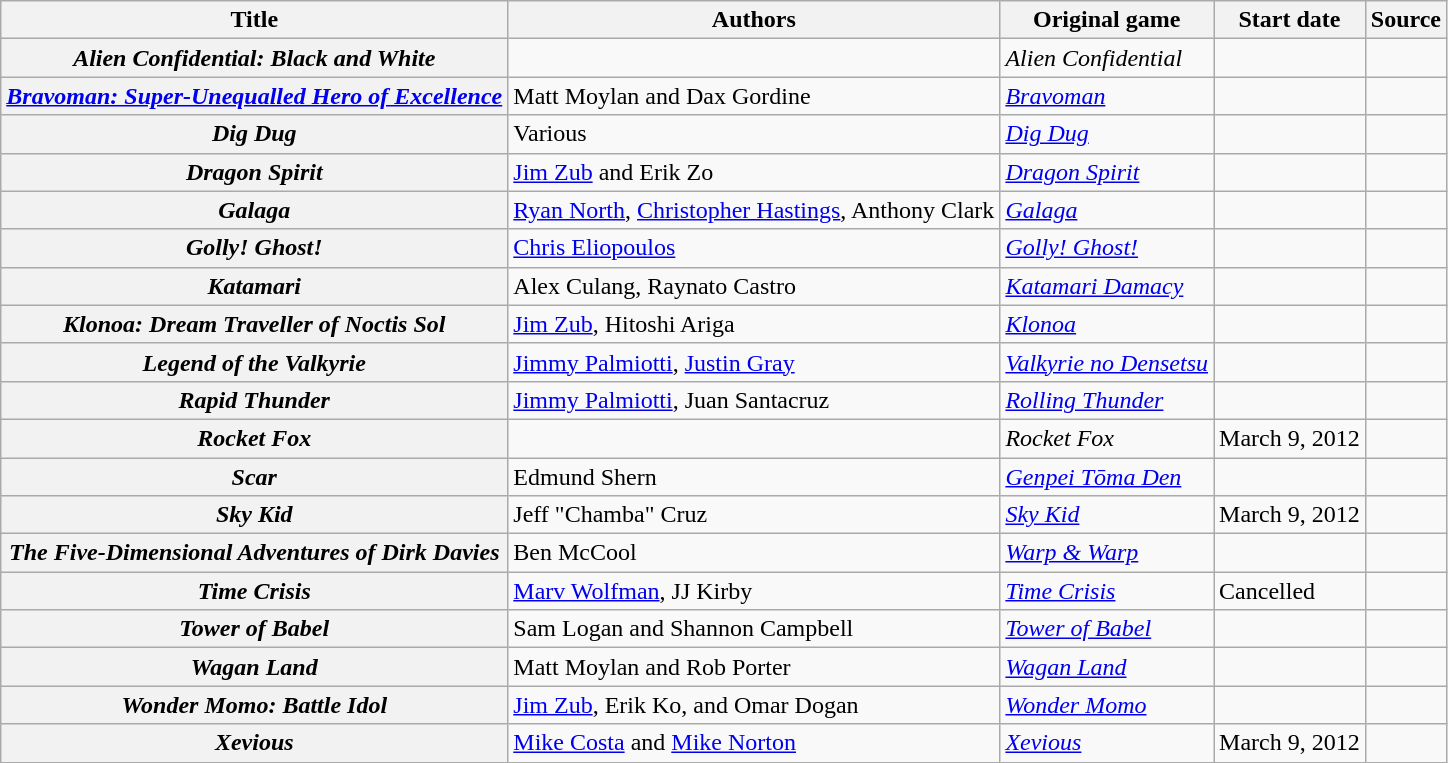<table class="wikitable sortable" |->
<tr>
<th scope="col">Title</th>
<th scope="col">Authors</th>
<th scope="col">Original game</th>
<th scope="col">Start date</th>
<th scope="col">Source</th>
</tr>
<tr>
<th scope="row"><em>Alien Confidential: Black and White</em></th>
<td></td>
<td><em>Alien Confidential</em></td>
<td></td>
<td></td>
</tr>
<tr>
<th scope="row"><em><a href='#'>Bravoman: Super-Unequalled Hero of Excellence</a></em></th>
<td>Matt Moylan and Dax Gordine</td>
<td><em><a href='#'>Bravoman</a></em></td>
<td></td>
<td></td>
</tr>
<tr>
<th scope="row"><em>Dig Dug</em></th>
<td>Various</td>
<td><em><a href='#'>Dig Dug</a></em></td>
<td></td>
<td></td>
</tr>
<tr>
<th scope="row"><em>Dragon Spirit</em></th>
<td><a href='#'>Jim Zub</a> and Erik Zo</td>
<td><em><a href='#'>Dragon Spirit</a></em></td>
<td></td>
<td></td>
</tr>
<tr>
<th scope="row"><em>Galaga</em></th>
<td><a href='#'>Ryan North</a>, <a href='#'>Christopher Hastings</a>, Anthony Clark</td>
<td><em><a href='#'>Galaga</a></em></td>
<td></td>
<td></td>
</tr>
<tr>
<th scope="row"><em>Golly! Ghost!</em></th>
<td><a href='#'>Chris Eliopoulos</a></td>
<td><em><a href='#'>Golly! Ghost!</a></em></td>
<td></td>
<td></td>
</tr>
<tr>
<th scope="row"><em>Katamari</em></th>
<td>Alex Culang, Raynato Castro</td>
<td><em><a href='#'>Katamari Damacy</a></em></td>
<td></td>
<td></td>
</tr>
<tr>
<th scope="row"><em>Klonoa: Dream Traveller of Noctis Sol</em></th>
<td><a href='#'>Jim Zub</a>, Hitoshi Ariga</td>
<td><em><a href='#'>Klonoa</a></em></td>
<td></td>
<td></td>
</tr>
<tr>
<th scope="row"><em>Legend of the Valkyrie</em></th>
<td><a href='#'>Jimmy Palmiotti</a>, <a href='#'>Justin Gray</a></td>
<td><em><a href='#'>Valkyrie no Densetsu</a></em></td>
<td></td>
<td></td>
</tr>
<tr>
<th scope="row"><em>Rapid Thunder</em></th>
<td><a href='#'>Jimmy Palmiotti</a>, Juan Santacruz</td>
<td><em><a href='#'>Rolling Thunder</a></em></td>
<td></td>
<td></td>
</tr>
<tr>
<th scope="row"><em>Rocket Fox</em></th>
<td></td>
<td><em>Rocket Fox</em></td>
<td>March 9, 2012</td>
<td></td>
</tr>
<tr>
<th scope="row"><em>Scar</em></th>
<td>Edmund Shern</td>
<td><em><a href='#'>Genpei Tōma Den</a></em></td>
<td></td>
<td></td>
</tr>
<tr>
<th scope="row"><em>Sky Kid</em></th>
<td>Jeff "Chamba" Cruz</td>
<td><em><a href='#'>Sky Kid</a></em></td>
<td>March 9, 2012</td>
<td></td>
</tr>
<tr>
<th scope="row"><em>The Five-Dimensional Adventures of Dirk Davies</em></th>
<td>Ben McCool</td>
<td><em><a href='#'>Warp & Warp</a></em></td>
<td></td>
<td></td>
</tr>
<tr>
<th scope="row"><em>Time Crisis</em></th>
<td><a href='#'>Marv Wolfman</a>, JJ Kirby</td>
<td><em><a href='#'>Time Crisis</a></em></td>
<td>Cancelled</td>
<td></td>
</tr>
<tr>
<th scope="row"><em>Tower of Babel</em></th>
<td>Sam Logan and Shannon Campbell</td>
<td><em><a href='#'>Tower of Babel</a></em></td>
<td></td>
<td></td>
</tr>
<tr>
<th scope="row"><em>Wagan Land</em></th>
<td>Matt Moylan and Rob Porter</td>
<td><em><a href='#'>Wagan Land</a></em></td>
<td></td>
<td></td>
</tr>
<tr>
<th scope="row"><em>Wonder Momo: Battle Idol</em></th>
<td><a href='#'>Jim Zub</a>, Erik Ko, and Omar Dogan</td>
<td><em><a href='#'>Wonder Momo</a></em></td>
<td></td>
<td></td>
</tr>
<tr>
<th scope="row"><em>Xevious</em></th>
<td><a href='#'>Mike Costa</a> and <a href='#'>Mike Norton</a></td>
<td><em><a href='#'>Xevious</a></em></td>
<td>March 9, 2012</td>
<td></td>
</tr>
</table>
